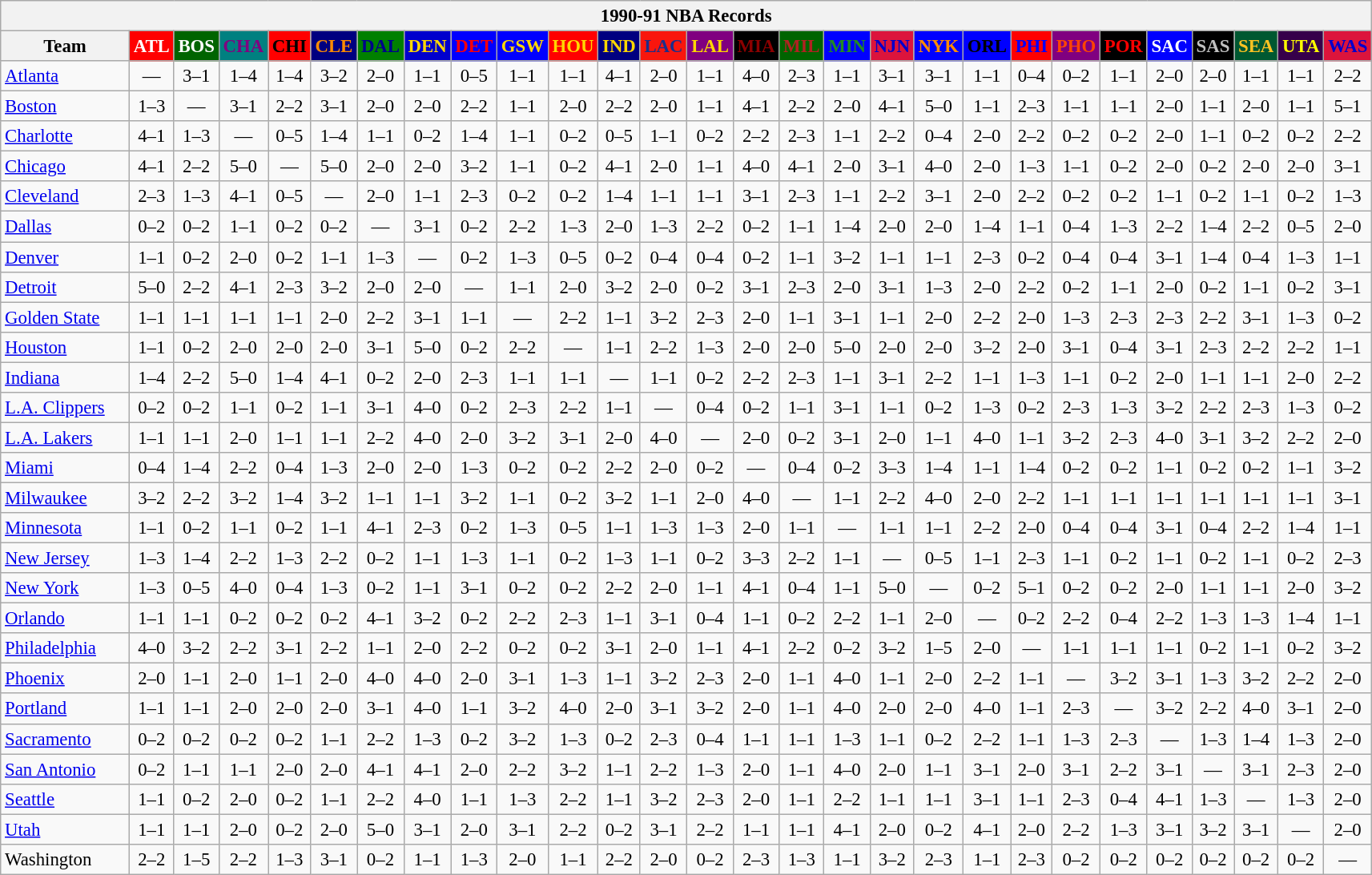<table class="wikitable" style="font-size:95%; text-align:center;">
<tr>
<th colspan=28>1990-91 NBA Records</th>
</tr>
<tr>
<th width=100>Team</th>
<th style="background:#FF0000;color:#FFFFFF;width=35">ATL</th>
<th style="background:#006400;color:#FFFFFF;width=35">BOS</th>
<th style="background:#008080;color:#800080;width=35">CHA</th>
<th style="background:#FF0000;color:#000000;width=35">CHI</th>
<th style="background:#000080;color:#FF8C00;width=35">CLE</th>
<th style="background:#008000;color:#00008B;width=35">DAL</th>
<th style="background:#0000CD;color:#FFD700;width=35">DEN</th>
<th style="background:#0000FF;color:#FF0000;width=35">DET</th>
<th style="background:#0000FF;color:#FFD700;width=35">GSW</th>
<th style="background:#FF0000;color:#FFD700;width=35">HOU</th>
<th style="background:#000080;color:#FFD700;width=35">IND</th>
<th style="background:#F9160D;color:#1A2E8B;width=35">LAC</th>
<th style="background:#800080;color:#FFD700;width=35">LAL</th>
<th style="background:#000000;color:#8B0000;width=35">MIA</th>
<th style="background:#006400;color:#B22222;width=35">MIL</th>
<th style="background:#0000FF;color:#228B22;width=35">MIN</th>
<th style="background:#DC143C;color:#0000CD;width=35">NJN</th>
<th style="background:#0000FF;color:#FF8C00;width=35">NYK</th>
<th style="background:#0000FF;color:#000000;width=35">ORL</th>
<th style="background:#FF0000;color:#0000FF;width=35">PHI</th>
<th style="background:#800080;color:#FF4500;width=35">PHO</th>
<th style="background:#000000;color:#FF0000;width=35">POR</th>
<th style="background:#0000FF;color:#FFFFFF;width=35">SAC</th>
<th style="background:#000000;color:#C0C0C0;width=35">SAS</th>
<th style="background:#005831;color:#FFC322;width=35">SEA</th>
<th style="background:#36004A;color:#FFFF00;width=35">UTA</th>
<th style="background:#DC143C;color:#0000CD;width=35">WAS</th>
</tr>
<tr>
<td style="text-align:left;"><a href='#'>Atlanta</a></td>
<td>—</td>
<td>3–1</td>
<td>1–4</td>
<td>1–4</td>
<td>3–2</td>
<td>2–0</td>
<td>1–1</td>
<td>0–5</td>
<td>1–1</td>
<td>1–1</td>
<td>4–1</td>
<td>2–0</td>
<td>1–1</td>
<td>4–0</td>
<td>2–3</td>
<td>1–1</td>
<td>3–1</td>
<td>3–1</td>
<td>1–1</td>
<td>0–4</td>
<td>0–2</td>
<td>1–1</td>
<td>2–0</td>
<td>2–0</td>
<td>1–1</td>
<td>1–1</td>
<td>2–2</td>
</tr>
<tr>
<td style="text-align:left;"><a href='#'>Boston</a></td>
<td>1–3</td>
<td>—</td>
<td>3–1</td>
<td>2–2</td>
<td>3–1</td>
<td>2–0</td>
<td>2–0</td>
<td>2–2</td>
<td>1–1</td>
<td>2–0</td>
<td>2–2</td>
<td>2–0</td>
<td>1–1</td>
<td>4–1</td>
<td>2–2</td>
<td>2–0</td>
<td>4–1</td>
<td>5–0</td>
<td>1–1</td>
<td>2–3</td>
<td>1–1</td>
<td>1–1</td>
<td>2–0</td>
<td>1–1</td>
<td>2–0</td>
<td>1–1</td>
<td>5–1</td>
</tr>
<tr>
<td style="text-align:left;"><a href='#'>Charlotte</a></td>
<td>4–1</td>
<td>1–3</td>
<td>—</td>
<td>0–5</td>
<td>1–4</td>
<td>1–1</td>
<td>0–2</td>
<td>1–4</td>
<td>1–1</td>
<td>0–2</td>
<td>0–5</td>
<td>1–1</td>
<td>0–2</td>
<td>2–2</td>
<td>2–3</td>
<td>1–1</td>
<td>2–2</td>
<td>0–4</td>
<td>2–0</td>
<td>2–2</td>
<td>0–2</td>
<td>0–2</td>
<td>2–0</td>
<td>1–1</td>
<td>0–2</td>
<td>0–2</td>
<td>2–2</td>
</tr>
<tr>
<td style="text-align:left;"><a href='#'>Chicago</a></td>
<td>4–1</td>
<td>2–2</td>
<td>5–0</td>
<td>—</td>
<td>5–0</td>
<td>2–0</td>
<td>2–0</td>
<td>3–2</td>
<td>1–1</td>
<td>0–2</td>
<td>4–1</td>
<td>2–0</td>
<td>1–1</td>
<td>4–0</td>
<td>4–1</td>
<td>2–0</td>
<td>3–1</td>
<td>4–0</td>
<td>2–0</td>
<td>1–3</td>
<td>1–1</td>
<td>0–2</td>
<td>2–0</td>
<td>0–2</td>
<td>2–0</td>
<td>2–0</td>
<td>3–1</td>
</tr>
<tr>
<td style="text-align:left;"><a href='#'>Cleveland</a></td>
<td>2–3</td>
<td>1–3</td>
<td>4–1</td>
<td>0–5</td>
<td>—</td>
<td>2–0</td>
<td>1–1</td>
<td>2–3</td>
<td>0–2</td>
<td>0–2</td>
<td>1–4</td>
<td>1–1</td>
<td>1–1</td>
<td>3–1</td>
<td>2–3</td>
<td>1–1</td>
<td>2–2</td>
<td>3–1</td>
<td>2–0</td>
<td>2–2</td>
<td>0–2</td>
<td>0–2</td>
<td>1–1</td>
<td>0–2</td>
<td>1–1</td>
<td>0–2</td>
<td>1–3</td>
</tr>
<tr>
<td style="text-align:left;"><a href='#'>Dallas</a></td>
<td>0–2</td>
<td>0–2</td>
<td>1–1</td>
<td>0–2</td>
<td>0–2</td>
<td>—</td>
<td>3–1</td>
<td>0–2</td>
<td>2–2</td>
<td>1–3</td>
<td>2–0</td>
<td>1–3</td>
<td>2–2</td>
<td>0–2</td>
<td>1–1</td>
<td>1–4</td>
<td>2–0</td>
<td>2–0</td>
<td>1–4</td>
<td>1–1</td>
<td>0–4</td>
<td>1–3</td>
<td>2–2</td>
<td>1–4</td>
<td>2–2</td>
<td>0–5</td>
<td>2–0</td>
</tr>
<tr>
<td style="text-align:left;"><a href='#'>Denver</a></td>
<td>1–1</td>
<td>0–2</td>
<td>2–0</td>
<td>0–2</td>
<td>1–1</td>
<td>1–3</td>
<td>—</td>
<td>0–2</td>
<td>1–3</td>
<td>0–5</td>
<td>0–2</td>
<td>0–4</td>
<td>0–4</td>
<td>0–2</td>
<td>1–1</td>
<td>3–2</td>
<td>1–1</td>
<td>1–1</td>
<td>2–3</td>
<td>0–2</td>
<td>0–4</td>
<td>0–4</td>
<td>3–1</td>
<td>1–4</td>
<td>0–4</td>
<td>1–3</td>
<td>1–1</td>
</tr>
<tr>
<td style="text-align:left;"><a href='#'>Detroit</a></td>
<td>5–0</td>
<td>2–2</td>
<td>4–1</td>
<td>2–3</td>
<td>3–2</td>
<td>2–0</td>
<td>2–0</td>
<td>—</td>
<td>1–1</td>
<td>2–0</td>
<td>3–2</td>
<td>2–0</td>
<td>0–2</td>
<td>3–1</td>
<td>2–3</td>
<td>2–0</td>
<td>3–1</td>
<td>1–3</td>
<td>2–0</td>
<td>2–2</td>
<td>0–2</td>
<td>1–1</td>
<td>2–0</td>
<td>0–2</td>
<td>1–1</td>
<td>0–2</td>
<td>3–1</td>
</tr>
<tr>
<td style="text-align:left;"><a href='#'>Golden State</a></td>
<td>1–1</td>
<td>1–1</td>
<td>1–1</td>
<td>1–1</td>
<td>2–0</td>
<td>2–2</td>
<td>3–1</td>
<td>1–1</td>
<td>—</td>
<td>2–2</td>
<td>1–1</td>
<td>3–2</td>
<td>2–3</td>
<td>2–0</td>
<td>1–1</td>
<td>3–1</td>
<td>1–1</td>
<td>2–0</td>
<td>2–2</td>
<td>2–0</td>
<td>1–3</td>
<td>2–3</td>
<td>2–3</td>
<td>2–2</td>
<td>3–1</td>
<td>1–3</td>
<td>0–2</td>
</tr>
<tr>
<td style="text-align:left;"><a href='#'>Houston</a></td>
<td>1–1</td>
<td>0–2</td>
<td>2–0</td>
<td>2–0</td>
<td>2–0</td>
<td>3–1</td>
<td>5–0</td>
<td>0–2</td>
<td>2–2</td>
<td>—</td>
<td>1–1</td>
<td>2–2</td>
<td>1–3</td>
<td>2–0</td>
<td>2–0</td>
<td>5–0</td>
<td>2–0</td>
<td>2–0</td>
<td>3–2</td>
<td>2–0</td>
<td>3–1</td>
<td>0–4</td>
<td>3–1</td>
<td>2–3</td>
<td>2–2</td>
<td>2–2</td>
<td>1–1</td>
</tr>
<tr>
<td style="text-align:left;"><a href='#'>Indiana</a></td>
<td>1–4</td>
<td>2–2</td>
<td>5–0</td>
<td>1–4</td>
<td>4–1</td>
<td>0–2</td>
<td>2–0</td>
<td>2–3</td>
<td>1–1</td>
<td>1–1</td>
<td>—</td>
<td>1–1</td>
<td>0–2</td>
<td>2–2</td>
<td>2–3</td>
<td>1–1</td>
<td>3–1</td>
<td>2–2</td>
<td>1–1</td>
<td>1–3</td>
<td>1–1</td>
<td>0–2</td>
<td>2–0</td>
<td>1–1</td>
<td>1–1</td>
<td>2–0</td>
<td>2–2</td>
</tr>
<tr>
<td style="text-align:left;"><a href='#'>L.A. Clippers</a></td>
<td>0–2</td>
<td>0–2</td>
<td>1–1</td>
<td>0–2</td>
<td>1–1</td>
<td>3–1</td>
<td>4–0</td>
<td>0–2</td>
<td>2–3</td>
<td>2–2</td>
<td>1–1</td>
<td>—</td>
<td>0–4</td>
<td>0–2</td>
<td>1–1</td>
<td>3–1</td>
<td>1–1</td>
<td>0–2</td>
<td>1–3</td>
<td>0–2</td>
<td>2–3</td>
<td>1–3</td>
<td>3–2</td>
<td>2–2</td>
<td>2–3</td>
<td>1–3</td>
<td>0–2</td>
</tr>
<tr>
<td style="text-align:left;"><a href='#'>L.A. Lakers</a></td>
<td>1–1</td>
<td>1–1</td>
<td>2–0</td>
<td>1–1</td>
<td>1–1</td>
<td>2–2</td>
<td>4–0</td>
<td>2–0</td>
<td>3–2</td>
<td>3–1</td>
<td>2–0</td>
<td>4–0</td>
<td>—</td>
<td>2–0</td>
<td>0–2</td>
<td>3–1</td>
<td>2–0</td>
<td>1–1</td>
<td>4–0</td>
<td>1–1</td>
<td>3–2</td>
<td>2–3</td>
<td>4–0</td>
<td>3–1</td>
<td>3–2</td>
<td>2–2</td>
<td>2–0</td>
</tr>
<tr>
<td style="text-align:left;"><a href='#'>Miami</a></td>
<td>0–4</td>
<td>1–4</td>
<td>2–2</td>
<td>0–4</td>
<td>1–3</td>
<td>2–0</td>
<td>2–0</td>
<td>1–3</td>
<td>0–2</td>
<td>0–2</td>
<td>2–2</td>
<td>2–0</td>
<td>0–2</td>
<td>—</td>
<td>0–4</td>
<td>0–2</td>
<td>3–3</td>
<td>1–4</td>
<td>1–1</td>
<td>1–4</td>
<td>0–2</td>
<td>0–2</td>
<td>1–1</td>
<td>0–2</td>
<td>0–2</td>
<td>1–1</td>
<td>3–2</td>
</tr>
<tr>
<td style="text-align:left;"><a href='#'>Milwaukee</a></td>
<td>3–2</td>
<td>2–2</td>
<td>3–2</td>
<td>1–4</td>
<td>3–2</td>
<td>1–1</td>
<td>1–1</td>
<td>3–2</td>
<td>1–1</td>
<td>0–2</td>
<td>3–2</td>
<td>1–1</td>
<td>2–0</td>
<td>4–0</td>
<td>—</td>
<td>1–1</td>
<td>2–2</td>
<td>4–0</td>
<td>2–0</td>
<td>2–2</td>
<td>1–1</td>
<td>1–1</td>
<td>1–1</td>
<td>1–1</td>
<td>1–1</td>
<td>1–1</td>
<td>3–1</td>
</tr>
<tr>
<td style="text-align:left;"><a href='#'>Minnesota</a></td>
<td>1–1</td>
<td>0–2</td>
<td>1–1</td>
<td>0–2</td>
<td>1–1</td>
<td>4–1</td>
<td>2–3</td>
<td>0–2</td>
<td>1–3</td>
<td>0–5</td>
<td>1–1</td>
<td>1–3</td>
<td>1–3</td>
<td>2–0</td>
<td>1–1</td>
<td>—</td>
<td>1–1</td>
<td>1–1</td>
<td>2–2</td>
<td>2–0</td>
<td>0–4</td>
<td>0–4</td>
<td>3–1</td>
<td>0–4</td>
<td>2–2</td>
<td>1–4</td>
<td>1–1</td>
</tr>
<tr>
<td style="text-align:left;"><a href='#'>New Jersey</a></td>
<td>1–3</td>
<td>1–4</td>
<td>2–2</td>
<td>1–3</td>
<td>2–2</td>
<td>0–2</td>
<td>1–1</td>
<td>1–3</td>
<td>1–1</td>
<td>0–2</td>
<td>1–3</td>
<td>1–1</td>
<td>0–2</td>
<td>3–3</td>
<td>2–2</td>
<td>1–1</td>
<td>—</td>
<td>0–5</td>
<td>1–1</td>
<td>2–3</td>
<td>1–1</td>
<td>0–2</td>
<td>1–1</td>
<td>0–2</td>
<td>1–1</td>
<td>0–2</td>
<td>2–3</td>
</tr>
<tr>
<td style="text-align:left;"><a href='#'>New York</a></td>
<td>1–3</td>
<td>0–5</td>
<td>4–0</td>
<td>0–4</td>
<td>1–3</td>
<td>0–2</td>
<td>1–1</td>
<td>3–1</td>
<td>0–2</td>
<td>0–2</td>
<td>2–2</td>
<td>2–0</td>
<td>1–1</td>
<td>4–1</td>
<td>0–4</td>
<td>1–1</td>
<td>5–0</td>
<td>—</td>
<td>0–2</td>
<td>5–1</td>
<td>0–2</td>
<td>0–2</td>
<td>2–0</td>
<td>1–1</td>
<td>1–1</td>
<td>2–0</td>
<td>3–2</td>
</tr>
<tr>
<td style="text-align:left;"><a href='#'>Orlando</a></td>
<td>1–1</td>
<td>1–1</td>
<td>0–2</td>
<td>0–2</td>
<td>0–2</td>
<td>4–1</td>
<td>3–2</td>
<td>0–2</td>
<td>2–2</td>
<td>2–3</td>
<td>1–1</td>
<td>3–1</td>
<td>0–4</td>
<td>1–1</td>
<td>0–2</td>
<td>2–2</td>
<td>1–1</td>
<td>2–0</td>
<td>—</td>
<td>0–2</td>
<td>2–2</td>
<td>0–4</td>
<td>2–2</td>
<td>1–3</td>
<td>1–3</td>
<td>1–4</td>
<td>1–1</td>
</tr>
<tr>
<td style="text-align:left;"><a href='#'>Philadelphia</a></td>
<td>4–0</td>
<td>3–2</td>
<td>2–2</td>
<td>3–1</td>
<td>2–2</td>
<td>1–1</td>
<td>2–0</td>
<td>2–2</td>
<td>0–2</td>
<td>0–2</td>
<td>3–1</td>
<td>2–0</td>
<td>1–1</td>
<td>4–1</td>
<td>2–2</td>
<td>0–2</td>
<td>3–2</td>
<td>1–5</td>
<td>2–0</td>
<td>—</td>
<td>1–1</td>
<td>1–1</td>
<td>1–1</td>
<td>0–2</td>
<td>1–1</td>
<td>0–2</td>
<td>3–2</td>
</tr>
<tr>
<td style="text-align:left;"><a href='#'>Phoenix</a></td>
<td>2–0</td>
<td>1–1</td>
<td>2–0</td>
<td>1–1</td>
<td>2–0</td>
<td>4–0</td>
<td>4–0</td>
<td>2–0</td>
<td>3–1</td>
<td>1–3</td>
<td>1–1</td>
<td>3–2</td>
<td>2–3</td>
<td>2–0</td>
<td>1–1</td>
<td>4–0</td>
<td>1–1</td>
<td>2–0</td>
<td>2–2</td>
<td>1–1</td>
<td>—</td>
<td>3–2</td>
<td>3–1</td>
<td>1–3</td>
<td>3–2</td>
<td>2–2</td>
<td>2–0</td>
</tr>
<tr>
<td style="text-align:left;"><a href='#'>Portland</a></td>
<td>1–1</td>
<td>1–1</td>
<td>2–0</td>
<td>2–0</td>
<td>2–0</td>
<td>3–1</td>
<td>4–0</td>
<td>1–1</td>
<td>3–2</td>
<td>4–0</td>
<td>2–0</td>
<td>3–1</td>
<td>3–2</td>
<td>2–0</td>
<td>1–1</td>
<td>4–0</td>
<td>2–0</td>
<td>2–0</td>
<td>4–0</td>
<td>1–1</td>
<td>2–3</td>
<td>—</td>
<td>3–2</td>
<td>2–2</td>
<td>4–0</td>
<td>3–1</td>
<td>2–0</td>
</tr>
<tr>
<td style="text-align:left;"><a href='#'>Sacramento</a></td>
<td>0–2</td>
<td>0–2</td>
<td>0–2</td>
<td>0–2</td>
<td>1–1</td>
<td>2–2</td>
<td>1–3</td>
<td>0–2</td>
<td>3–2</td>
<td>1–3</td>
<td>0–2</td>
<td>2–3</td>
<td>0–4</td>
<td>1–1</td>
<td>1–1</td>
<td>1–3</td>
<td>1–1</td>
<td>0–2</td>
<td>2–2</td>
<td>1–1</td>
<td>1–3</td>
<td>2–3</td>
<td>—</td>
<td>1–3</td>
<td>1–4</td>
<td>1–3</td>
<td>2–0</td>
</tr>
<tr>
<td style="text-align:left;"><a href='#'>San Antonio</a></td>
<td>0–2</td>
<td>1–1</td>
<td>1–1</td>
<td>2–0</td>
<td>2–0</td>
<td>4–1</td>
<td>4–1</td>
<td>2–0</td>
<td>2–2</td>
<td>3–2</td>
<td>1–1</td>
<td>2–2</td>
<td>1–3</td>
<td>2–0</td>
<td>1–1</td>
<td>4–0</td>
<td>2–0</td>
<td>1–1</td>
<td>3–1</td>
<td>2–0</td>
<td>3–1</td>
<td>2–2</td>
<td>3–1</td>
<td>—</td>
<td>3–1</td>
<td>2–3</td>
<td>2–0</td>
</tr>
<tr>
<td style="text-align:left;"><a href='#'>Seattle</a></td>
<td>1–1</td>
<td>0–2</td>
<td>2–0</td>
<td>0–2</td>
<td>1–1</td>
<td>2–2</td>
<td>4–0</td>
<td>1–1</td>
<td>1–3</td>
<td>2–2</td>
<td>1–1</td>
<td>3–2</td>
<td>2–3</td>
<td>2–0</td>
<td>1–1</td>
<td>2–2</td>
<td>1–1</td>
<td>1–1</td>
<td>3–1</td>
<td>1–1</td>
<td>2–3</td>
<td>0–4</td>
<td>4–1</td>
<td>1–3</td>
<td>—</td>
<td>1–3</td>
<td>2–0</td>
</tr>
<tr>
<td style="text-align:left;"><a href='#'>Utah</a></td>
<td>1–1</td>
<td>1–1</td>
<td>2–0</td>
<td>0–2</td>
<td>2–0</td>
<td>5–0</td>
<td>3–1</td>
<td>2–0</td>
<td>3–1</td>
<td>2–2</td>
<td>0–2</td>
<td>3–1</td>
<td>2–2</td>
<td>1–1</td>
<td>1–1</td>
<td>4–1</td>
<td>2–0</td>
<td>0–2</td>
<td>4–1</td>
<td>2–0</td>
<td>2–2</td>
<td>1–3</td>
<td>3–1</td>
<td>3–2</td>
<td>3–1</td>
<td>—</td>
<td>2–0</td>
</tr>
<tr>
<td style="text-align:left;">Washington</td>
<td>2–2</td>
<td>1–5</td>
<td>2–2</td>
<td>1–3</td>
<td>3–1</td>
<td>0–2</td>
<td>1–1</td>
<td>1–3</td>
<td>2–0</td>
<td>1–1</td>
<td>2–2</td>
<td>2–0</td>
<td>0–2</td>
<td>2–3</td>
<td>1–3</td>
<td>1–1</td>
<td>3–2</td>
<td>2–3</td>
<td>1–1</td>
<td>2–3</td>
<td>0–2</td>
<td>0–2</td>
<td>0–2</td>
<td>0–2</td>
<td>0–2</td>
<td>0–2</td>
<td>—</td>
</tr>
</table>
